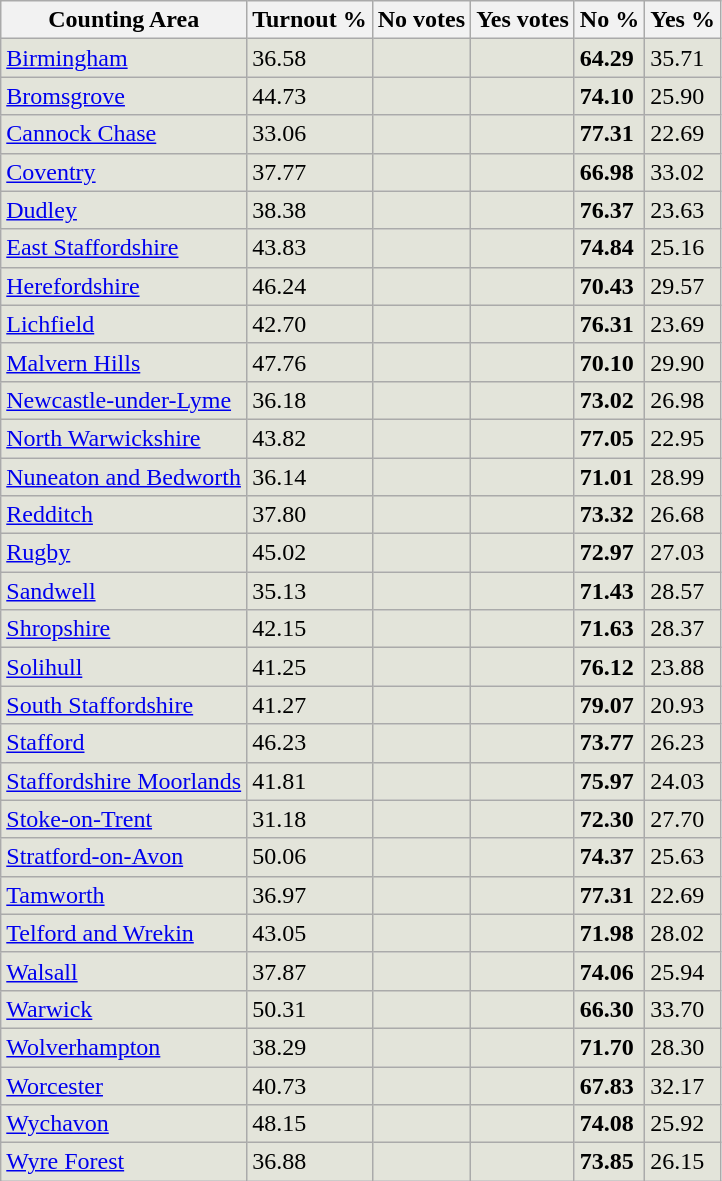<table class="wikitable sortable">
<tr>
<th>Counting Area</th>
<th>Turnout %</th>
<th>No votes</th>
<th>Yes votes</th>
<th>No %</th>
<th>Yes %</th>
</tr>
<tr style="background:#E3E4DA;">
<td><a href='#'>Birmingham</a></td>
<td>36.58</td>
<td><strong></strong></td>
<td></td>
<td><strong>64.29</strong></td>
<td>35.71</td>
</tr>
<tr style="background:#E3E4DA;">
<td><a href='#'>Bromsgrove</a></td>
<td>44.73</td>
<td><strong></strong></td>
<td></td>
<td><strong>74.10</strong></td>
<td>25.90</td>
</tr>
<tr style="background:#E3E4DA;">
<td><a href='#'>Cannock Chase</a></td>
<td>33.06</td>
<td><strong></strong></td>
<td></td>
<td><strong>77.31</strong></td>
<td>22.69</td>
</tr>
<tr style="background:#E3E4DA;">
<td><a href='#'>Coventry</a></td>
<td>37.77</td>
<td><strong></strong></td>
<td></td>
<td><strong>66.98</strong></td>
<td>33.02</td>
</tr>
<tr style="background:#E3E4DA;">
<td><a href='#'>Dudley</a></td>
<td>38.38</td>
<td><strong></strong></td>
<td></td>
<td><strong>76.37</strong></td>
<td>23.63</td>
</tr>
<tr style="background:#E3E4DA;">
<td><a href='#'>East Staffordshire</a></td>
<td>43.83</td>
<td><strong></strong></td>
<td></td>
<td><strong>74.84</strong></td>
<td>25.16</td>
</tr>
<tr style="background:#E3E4DA;">
<td><a href='#'>Herefordshire</a></td>
<td>46.24</td>
<td><strong></strong></td>
<td></td>
<td><strong>70.43</strong></td>
<td>29.57</td>
</tr>
<tr style="background:#E3E4DA;">
<td><a href='#'>Lichfield</a></td>
<td>42.70</td>
<td><strong></strong></td>
<td></td>
<td><strong>76.31</strong></td>
<td>23.69</td>
</tr>
<tr style="background:#E3E4DA;">
<td><a href='#'>Malvern Hills</a></td>
<td>47.76</td>
<td><strong></strong></td>
<td></td>
<td><strong>70.10</strong></td>
<td>29.90</td>
</tr>
<tr style="background:#E3E4DA;">
<td><a href='#'>Newcastle-under-Lyme</a></td>
<td>36.18</td>
<td><strong></strong></td>
<td></td>
<td><strong>73.02</strong></td>
<td>26.98</td>
</tr>
<tr style="background:#E3E4DA;">
<td><a href='#'>North Warwickshire</a></td>
<td>43.82</td>
<td><strong></strong></td>
<td></td>
<td><strong>77.05</strong></td>
<td>22.95</td>
</tr>
<tr style="background:#E3E4DA;">
<td><a href='#'>Nuneaton and Bedworth</a></td>
<td>36.14</td>
<td><strong></strong></td>
<td></td>
<td><strong>71.01</strong></td>
<td>28.99</td>
</tr>
<tr style="background:#E3E4DA;">
<td><a href='#'>Redditch</a></td>
<td>37.80</td>
<td><strong></strong></td>
<td></td>
<td><strong>73.32</strong></td>
<td>26.68</td>
</tr>
<tr style="background:#E3E4DA;">
<td><a href='#'>Rugby</a></td>
<td>45.02</td>
<td><strong></strong></td>
<td></td>
<td><strong>72.97</strong></td>
<td>27.03</td>
</tr>
<tr style="background:#E3E4DA;">
<td><a href='#'>Sandwell</a></td>
<td>35.13</td>
<td><strong></strong></td>
<td></td>
<td><strong>71.43</strong></td>
<td>28.57</td>
</tr>
<tr style="background:#E3E4DA;">
<td><a href='#'>Shropshire</a></td>
<td>42.15</td>
<td><strong></strong></td>
<td></td>
<td><strong>71.63</strong></td>
<td>28.37</td>
</tr>
<tr style="background:#E3E4DA;">
<td><a href='#'>Solihull</a></td>
<td>41.25</td>
<td><strong></strong></td>
<td></td>
<td><strong>76.12</strong></td>
<td>23.88</td>
</tr>
<tr style="background:#E3E4DA;">
<td><a href='#'>South Staffordshire</a></td>
<td>41.27</td>
<td><strong></strong></td>
<td></td>
<td><strong>79.07</strong></td>
<td>20.93</td>
</tr>
<tr style="background:#E3E4DA;">
<td><a href='#'>Stafford</a></td>
<td>46.23</td>
<td><strong></strong></td>
<td></td>
<td><strong>73.77</strong></td>
<td>26.23</td>
</tr>
<tr style="background:#E3E4DA;">
<td><a href='#'>Staffordshire Moorlands</a></td>
<td>41.81</td>
<td><strong></strong></td>
<td></td>
<td><strong>75.97</strong></td>
<td>24.03</td>
</tr>
<tr style="background:#E3E4DA;">
<td><a href='#'>Stoke-on-Trent</a></td>
<td>31.18</td>
<td><strong></strong></td>
<td></td>
<td><strong>72.30</strong></td>
<td>27.70</td>
</tr>
<tr style="background:#E3E4DA;">
<td><a href='#'>Stratford-on-Avon</a></td>
<td>50.06</td>
<td><strong></strong></td>
<td></td>
<td><strong>74.37</strong></td>
<td>25.63</td>
</tr>
<tr style="background:#E3E4DA;">
<td><a href='#'>Tamworth</a></td>
<td>36.97</td>
<td><strong></strong></td>
<td></td>
<td><strong>77.31</strong></td>
<td>22.69</td>
</tr>
<tr style="background:#E3E4DA;">
<td><a href='#'>Telford and Wrekin</a></td>
<td>43.05</td>
<td><strong></strong></td>
<td></td>
<td><strong>71.98</strong></td>
<td>28.02</td>
</tr>
<tr style="background:#E3E4DA;">
<td><a href='#'>Walsall</a></td>
<td>37.87</td>
<td><strong></strong></td>
<td></td>
<td><strong>74.06</strong></td>
<td>25.94</td>
</tr>
<tr style="background:#E3E4DA;">
<td><a href='#'>Warwick</a></td>
<td>50.31</td>
<td><strong></strong></td>
<td></td>
<td><strong>66.30</strong></td>
<td>33.70</td>
</tr>
<tr style="background:#E3E4DA;">
<td><a href='#'>Wolverhampton</a></td>
<td>38.29</td>
<td><strong></strong></td>
<td></td>
<td><strong>71.70</strong></td>
<td>28.30</td>
</tr>
<tr style="background:#E3E4DA;">
<td><a href='#'>Worcester</a></td>
<td>40.73</td>
<td><strong></strong></td>
<td></td>
<td><strong>67.83</strong></td>
<td>32.17</td>
</tr>
<tr style="background:#E3E4DA;">
<td><a href='#'>Wychavon</a></td>
<td>48.15</td>
<td><strong></strong></td>
<td></td>
<td><strong>74.08</strong></td>
<td>25.92</td>
</tr>
<tr style="background:#E3E4DA;">
<td><a href='#'>Wyre Forest</a></td>
<td>36.88</td>
<td><strong></strong></td>
<td></td>
<td><strong>73.85</strong></td>
<td>26.15</td>
</tr>
</table>
